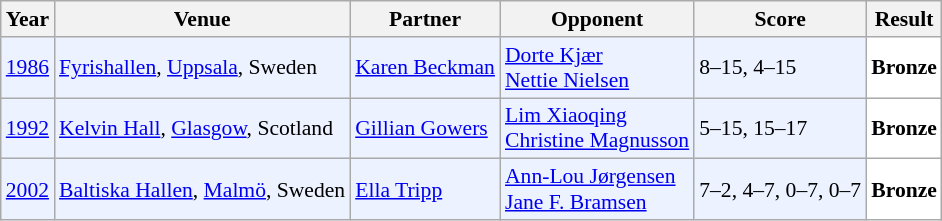<table class="sortable wikitable" style="font-size: 90%;">
<tr>
<th>Year</th>
<th>Venue</th>
<th>Partner</th>
<th>Opponent</th>
<th>Score</th>
<th>Result</th>
</tr>
<tr style="background:#ECF2FF">
<td align="center"><a href='#'>1986</a></td>
<td align="left"><a href='#'>Fyrishallen</a>, <a href='#'>Uppsala</a>, Sweden</td>
<td align="left"> <a href='#'>Karen Beckman</a></td>
<td align="left"> <a href='#'>Dorte Kjær</a><br> <a href='#'>Nettie Nielsen</a></td>
<td align="left">8–15, 4–15</td>
<td style="text-align:left; background: white"> <strong>Bronze</strong></td>
</tr>
<tr style="background:#ECF2FF">
<td align="center"><a href='#'>1992</a></td>
<td align="left"><a href='#'>Kelvin Hall</a>, <a href='#'>Glasgow</a>, Scotland</td>
<td align="left"> <a href='#'>Gillian Gowers</a></td>
<td align="left"> <a href='#'>Lim Xiaoqing</a><br> <a href='#'>Christine Magnusson</a></td>
<td align="left">5–15, 15–17</td>
<td style="text-align:left; background:white"> <strong>Bronze</strong></td>
</tr>
<tr style="background:#ECF2FF">
<td align="center"><a href='#'>2002</a></td>
<td align="left"><a href='#'>Baltiska Hallen</a>, <a href='#'>Malmö</a>, Sweden</td>
<td align="left"> <a href='#'>Ella Tripp</a></td>
<td align="left"> <a href='#'>Ann-Lou Jørgensen</a><br> <a href='#'>Jane F. Bramsen</a></td>
<td align="left">7–2, 4–7, 0–7, 0–7</td>
<td style="text-align:left; background:white"> <strong>Bronze</strong></td>
</tr>
</table>
